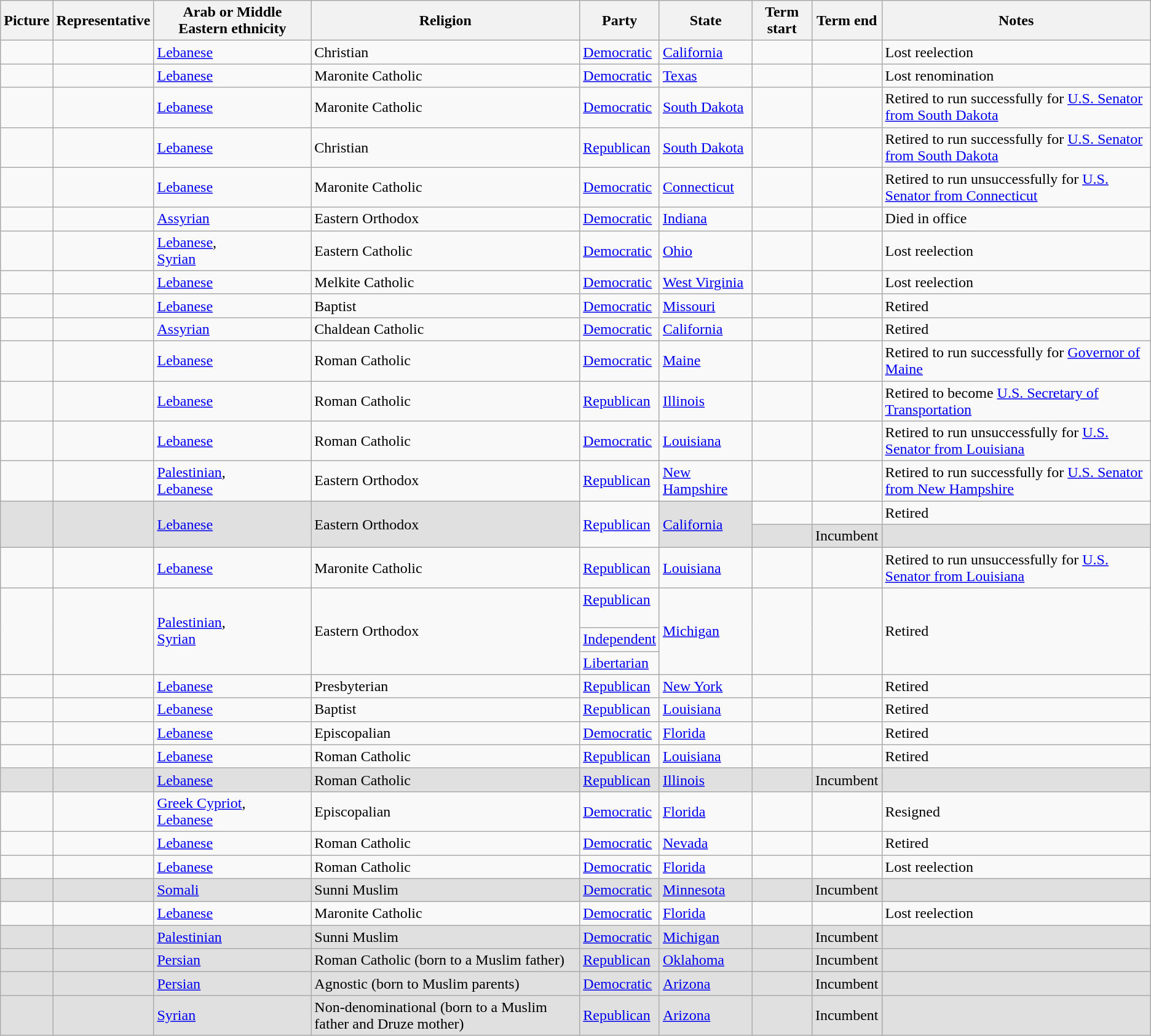<table class="wikitable sortable">
<tr>
<th>Picture</th>
<th>Representative<br></th>
<th>Arab or Middle Eastern ethnicity</th>
<th>Religion</th>
<th>Party</th>
<th>State</th>
<th>Term start</th>
<th>Term end</th>
<th>Notes</th>
</tr>
<tr>
<td></td>
<td><strong></strong><br></td>
<td><a href='#'>Lebanese</a></td>
<td>Christian</td>
<td><a href='#'>Democratic</a></td>
<td><a href='#'>California</a></td>
<td></td>
<td></td>
<td>Lost reelection</td>
</tr>
<tr>
<td></td>
<td><strong></strong><br></td>
<td><a href='#'>Lebanese</a></td>
<td>Maronite Catholic</td>
<td><a href='#'>Democratic</a></td>
<td><a href='#'>Texas</a></td>
<td></td>
<td></td>
<td>Lost renomination</td>
</tr>
<tr>
<td></td>
<td><strong></strong><br></td>
<td><a href='#'>Lebanese</a></td>
<td>Maronite Catholic</td>
<td><a href='#'>Democratic</a></td>
<td><a href='#'>South Dakota</a></td>
<td></td>
<td></td>
<td>Retired to run successfully for <a href='#'>U.S. Senator from South Dakota</a></td>
</tr>
<tr>
<td></td>
<td><strong></strong><br></td>
<td><a href='#'>Lebanese</a></td>
<td>Christian</td>
<td><a href='#'>Republican</a></td>
<td><a href='#'>South Dakota</a></td>
<td></td>
<td></td>
<td>Retired to run successfully for <a href='#'>U.S. Senator from South Dakota</a></td>
</tr>
<tr>
<td></td>
<td><strong></strong><br></td>
<td><a href='#'>Lebanese</a></td>
<td>Maronite Catholic</td>
<td><a href='#'>Democratic</a></td>
<td><a href='#'>Connecticut</a></td>
<td></td>
<td></td>
<td>Retired to run unsuccessfully for <a href='#'>U.S. Senator from Connecticut</a></td>
</tr>
<tr>
<td></td>
<td><strong></strong><br></td>
<td><a href='#'>Assyrian</a></td>
<td>Eastern Orthodox</td>
<td><a href='#'>Democratic</a></td>
<td><a href='#'>Indiana</a></td>
<td></td>
<td></td>
<td>Died in office</td>
</tr>
<tr>
<td></td>
<td><strong></strong><br></td>
<td><a href='#'>Lebanese</a>,<br><a href='#'>Syrian</a></td>
<td>Eastern Catholic</td>
<td><a href='#'>Democratic</a></td>
<td><a href='#'>Ohio</a></td>
<td></td>
<td></td>
<td>Lost reelection</td>
</tr>
<tr>
<td></td>
<td><strong></strong><br></td>
<td><a href='#'>Lebanese</a></td>
<td>Melkite Catholic</td>
<td><a href='#'>Democratic</a></td>
<td><a href='#'>West Virginia</a></td>
<td></td>
<td></td>
<td>Lost reelection</td>
</tr>
<tr>
<td></td>
<td><strong></strong><br></td>
<td><a href='#'>Lebanese</a></td>
<td>Baptist</td>
<td><a href='#'>Democratic</a></td>
<td><a href='#'>Missouri</a></td>
<td></td>
<td></td>
<td>Retired</td>
</tr>
<tr>
<td></td>
<td><strong></strong><br></td>
<td><a href='#'>Assyrian</a></td>
<td>Chaldean Catholic</td>
<td><a href='#'>Democratic</a></td>
<td><a href='#'>California</a></td>
<td></td>
<td></td>
<td>Retired</td>
</tr>
<tr>
<td></td>
<td><strong></strong><br><br></td>
<td><a href='#'>Lebanese</a></td>
<td>Roman Catholic</td>
<td><a href='#'>Democratic</a></td>
<td><a href='#'>Maine</a></td>
<td></td>
<td></td>
<td>Retired to run successfully for <a href='#'>Governor of Maine</a></td>
</tr>
<tr>
<td></td>
<td><strong></strong><br></td>
<td><a href='#'>Lebanese</a></td>
<td>Roman Catholic</td>
<td><a href='#'>Republican</a></td>
<td><a href='#'>Illinois</a></td>
<td></td>
<td></td>
<td>Retired to become <a href='#'>U.S. Secretary of Transportation</a></td>
</tr>
<tr>
<td></td>
<td><strong></strong><br><br></td>
<td><a href='#'>Lebanese</a></td>
<td>Roman Catholic</td>
<td><a href='#'>Democratic</a></td>
<td><a href='#'>Louisiana</a></td>
<td></td>
<td></td>
<td>Retired to run unsuccessfully for <a href='#'>U.S. Senator from Louisiana</a></td>
</tr>
<tr>
<td></td>
<td><strong></strong><br></td>
<td><a href='#'>Palestinian</a>,<br><a href='#'>Lebanese</a></td>
<td>Eastern Orthodox</td>
<td><a href='#'>Republican</a></td>
<td><a href='#'>New Hampshire</a></td>
<td></td>
<td></td>
<td>Retired to run successfully for <a href='#'>U.S. Senator from New Hampshire</a></td>
</tr>
<tr>
<td rowspan=2 style="background:#e0e0e0"></td>
<td rowspan=2 style="background:#e0e0e0"><strong></strong><br></td>
<td rowspan=2 style="background:#e0e0e0"><a href='#'>Lebanese</a></td>
<td rowspan=2 style="background:#e0e0e0">Eastern Orthodox</td>
<td rowspan="2" ><a href='#'>Republican</a></td>
<td rowspan=2 style="background:#e0e0e0"><a href='#'>California</a></td>
<td></td>
<td></td>
<td>Retired</td>
</tr>
<tr style="background:#e0e0e0">
<td></td>
<td>Incumbent</td>
<td></td>
</tr>
<tr>
<td></td>
<td><strong></strong><br></td>
<td><a href='#'>Lebanese</a></td>
<td>Maronite Catholic</td>
<td><a href='#'>Republican</a></td>
<td><a href='#'>Louisiana</a></td>
<td></td>
<td></td>
<td>Retired to run unsuccessfully for <a href='#'>U.S. Senator from Louisiana</a></td>
</tr>
<tr>
<td rowspan=3></td>
<td rowspan=3><strong></strong><br></td>
<td rowspan=3><a href='#'>Palestinian</a>,<br><a href='#'>Syrian</a></td>
<td rowspan=3>Eastern Orthodox</td>
<td><a href='#'>Republican</a> <br>  <br></td>
<td rowspan=3><a href='#'>Michigan</a></td>
<td rowspan=3></td>
<td rowspan=3></td>
<td rowspan=3>Retired</td>
</tr>
<tr>
<td><a href='#'>Independent</a> <br> </td>
</tr>
<tr>
<td><a href='#'>Libertarian</a> <br> </td>
</tr>
<tr>
<td></td>
<td><strong></strong><br></td>
<td><a href='#'>Lebanese</a></td>
<td>Presbyterian</td>
<td><a href='#'>Republican</a></td>
<td><a href='#'>New York</a></td>
<td></td>
<td></td>
<td>Retired</td>
</tr>
<tr>
<td></td>
<td><strong></strong><br></td>
<td><a href='#'>Lebanese</a></td>
<td>Baptist</td>
<td><a href='#'>Republican</a></td>
<td><a href='#'>Louisiana</a></td>
<td></td>
<td></td>
<td>Retired</td>
</tr>
<tr>
<td></td>
<td><strong></strong><br></td>
<td><a href='#'>Lebanese</a></td>
<td>Episcopalian</td>
<td><a href='#'>Democratic</a></td>
<td><a href='#'>Florida</a></td>
<td></td>
<td></td>
<td>Retired</td>
</tr>
<tr>
<td></td>
<td><strong></strong><br></td>
<td><a href='#'>Lebanese</a></td>
<td>Roman Catholic</td>
<td><a href='#'>Republican</a></td>
<td><a href='#'>Louisiana</a></td>
<td></td>
<td></td>
<td>Retired</td>
</tr>
<tr style="background:#e0e0e0">
<td></td>
<td><strong></strong><br></td>
<td><a href='#'>Lebanese</a></td>
<td>Roman Catholic</td>
<td><a href='#'>Republican</a></td>
<td><a href='#'>Illinois</a></td>
<td></td>
<td>Incumbent</td>
<td></td>
</tr>
<tr>
<td></td>
<td><strong></strong><br></td>
<td><a href='#'>Greek Cypriot</a>,<br><a href='#'>Lebanese</a></td>
<td>Episcopalian</td>
<td><a href='#'>Democratic</a></td>
<td><a href='#'>Florida</a></td>
<td></td>
<td></td>
<td>Resigned</td>
</tr>
<tr>
<td></td>
<td><strong></strong><br></td>
<td><a href='#'>Lebanese</a></td>
<td>Roman Catholic</td>
<td><a href='#'>Democratic</a></td>
<td><a href='#'>Nevada</a></td>
<td></td>
<td></td>
<td>Retired</td>
</tr>
<tr>
<td></td>
<td><strong></strong><br></td>
<td><a href='#'>Lebanese</a></td>
<td>Roman Catholic</td>
<td><a href='#'>Democratic</a></td>
<td><a href='#'>Florida</a></td>
<td></td>
<td></td>
<td>Lost reelection</td>
</tr>
<tr style="background:#e0e0e0">
<td></td>
<td><strong></strong><br></td>
<td><a href='#'>Somali</a></td>
<td>Sunni Muslim</td>
<td><a href='#'>Democratic</a></td>
<td><a href='#'>Minnesota</a></td>
<td></td>
<td>Incumbent</td>
<td></td>
</tr>
<tr>
<td></td>
<td><strong></strong><br></td>
<td><a href='#'>Lebanese</a></td>
<td>Maronite Catholic</td>
<td><a href='#'>Democratic</a></td>
<td><a href='#'>Florida</a></td>
<td></td>
<td></td>
<td>Lost reelection</td>
</tr>
<tr style="background:#e0e0e0">
<td></td>
<td><strong></strong><br></td>
<td><a href='#'>Palestinian</a></td>
<td>Sunni Muslim</td>
<td><a href='#'>Democratic</a></td>
<td><a href='#'>Michigan</a></td>
<td></td>
<td>Incumbent</td>
<td></td>
</tr>
<tr style="background:#e0e0e0">
<td></td>
<td><strong></strong><br></td>
<td><a href='#'>Persian</a></td>
<td>Roman Catholic (born to a Muslim father)</td>
<td><a href='#'>Republican</a></td>
<td><a href='#'>Oklahoma</a></td>
<td></td>
<td>Incumbent</td>
<td></td>
</tr>
<tr style="background:#e0e0e0">
<td></td>
<td><strong></strong><br></td>
<td><a href='#'>Persian</a></td>
<td>Agnostic (born to Muslim parents)</td>
<td><a href='#'>Democratic</a></td>
<td><a href='#'>Arizona</a></td>
<td></td>
<td>Incumbent</td>
<td></td>
</tr>
<tr style="background:#e0e0e0">
<td></td>
<td><strong></strong><br></td>
<td><a href='#'>Syrian</a></td>
<td>Non-denominational (born to a Muslim father and Druze mother)</td>
<td><a href='#'>Republican</a></td>
<td><a href='#'>Arizona</a></td>
<td></td>
<td>Incumbent</td>
<td></td>
</tr>
</table>
